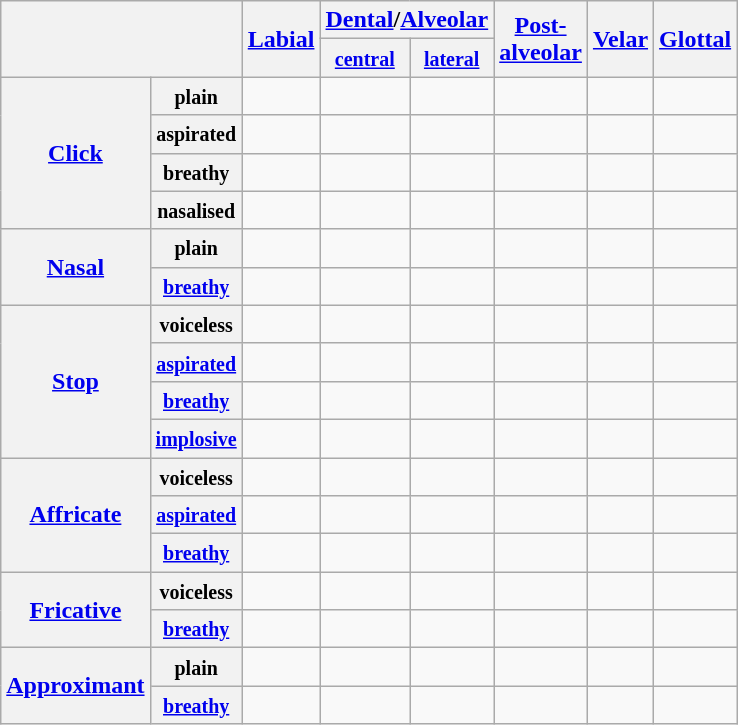<table class="wikitable" style="text-align:center">
<tr>
<th rowspan="2" colspan="2"></th>
<th rowspan="2"><a href='#'>Labial</a></th>
<th colspan="2"><a href='#'>Dental</a>/<a href='#'>Alveolar</a></th>
<th rowspan="2"><a href='#'>Post-<br>alveolar</a></th>
<th rowspan="2"><a href='#'>Velar</a></th>
<th rowspan="2"><a href='#'>Glottal</a></th>
</tr>
<tr>
<th><small><a href='#'>central</a></small></th>
<th><small><a href='#'>lateral</a></small></th>
</tr>
<tr>
<th rowspan="4"><a href='#'>Click</a></th>
<th><small>plain</small></th>
<td></td>
<td></td>
<td></td>
<td></td>
<td></td>
<td></td>
</tr>
<tr>
<th><small>aspirated</small></th>
<td></td>
<td></td>
<td></td>
<td></td>
<td></td>
<td></td>
</tr>
<tr>
<th><small>breathy</small></th>
<td></td>
<td></td>
<td></td>
<td></td>
<td></td>
<td></td>
</tr>
<tr>
<th><small>nasalised</small></th>
<td></td>
<td></td>
<td></td>
<td></td>
<td></td>
<td></td>
</tr>
<tr>
<th rowspan="2"><a href='#'>Nasal</a></th>
<th><small>plain</small></th>
<td></td>
<td></td>
<td></td>
<td></td>
<td></td>
<td></td>
</tr>
<tr>
<th><small><a href='#'>breathy</a></small></th>
<td></td>
<td></td>
<td></td>
<td></td>
<td></td>
<td></td>
</tr>
<tr>
<th rowspan="4"><a href='#'>Stop</a></th>
<th><small>voiceless</small></th>
<td></td>
<td></td>
<td></td>
<td></td>
<td></td>
<td></td>
</tr>
<tr>
<th><small><a href='#'>aspirated</a></small></th>
<td></td>
<td></td>
<td></td>
<td></td>
<td></td>
<td></td>
</tr>
<tr>
<th><small><a href='#'>breathy</a></small></th>
<td></td>
<td></td>
<td></td>
<td></td>
<td></td>
<td></td>
</tr>
<tr>
<th><small><a href='#'>implosive</a></small></th>
<td></td>
<td></td>
<td></td>
<td></td>
<td></td>
<td></td>
</tr>
<tr>
<th rowspan="3"><a href='#'>Affricate</a></th>
<th><small>voiceless</small></th>
<td></td>
<td></td>
<td></td>
<td></td>
<td></td>
<td></td>
</tr>
<tr>
<th><small><a href='#'>aspirated</a></small></th>
<td></td>
<td></td>
<td></td>
<td></td>
<td></td>
<td></td>
</tr>
<tr>
<th><small><a href='#'>breathy</a></small></th>
<td></td>
<td></td>
<td></td>
<td></td>
<td></td>
<td></td>
</tr>
<tr>
<th rowspan="2"><a href='#'>Fricative</a></th>
<th><small>voiceless</small></th>
<td></td>
<td></td>
<td></td>
<td></td>
<td></td>
<td></td>
</tr>
<tr>
<th><small><a href='#'>breathy</a></small></th>
<td></td>
<td></td>
<td></td>
<td></td>
<td></td>
<td></td>
</tr>
<tr>
<th rowspan="2"><a href='#'>Approximant</a></th>
<th><small>plain</small></th>
<td></td>
<td></td>
<td></td>
<td></td>
<td></td>
<td></td>
</tr>
<tr>
<th><small><a href='#'>breathy</a></small></th>
<td></td>
<td></td>
<td></td>
<td></td>
<td></td>
<td></td>
</tr>
</table>
